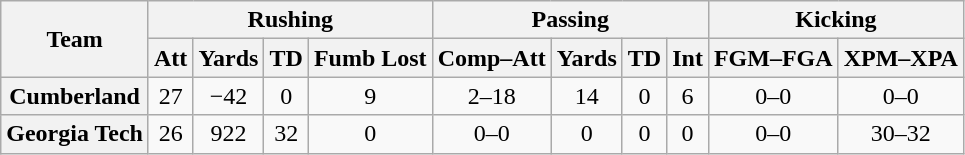<table class=wikitable style="text-align:center;">
<tr>
<th rowspan=2>Team</th>
<th colspan=4>Rushing</th>
<th colspan=4>Passing</th>
<th colspan=2>Kicking</th>
</tr>
<tr>
<th>Att</th>
<th>Yards</th>
<th>TD</th>
<th>Fumb Lost</th>
<th>Comp–Att</th>
<th>Yards</th>
<th>TD</th>
<th>Int</th>
<th>FGM–FGA</th>
<th>XPM–XPA</th>
</tr>
<tr>
<th>Cumberland</th>
<td>27</td>
<td>−42</td>
<td>0</td>
<td>9</td>
<td>2–18</td>
<td>14</td>
<td>0</td>
<td>6</td>
<td>0–0</td>
<td>0–0</td>
</tr>
<tr>
<th>Georgia Tech</th>
<td>26</td>
<td>922</td>
<td>32</td>
<td>0</td>
<td>0–0</td>
<td>0</td>
<td>0</td>
<td>0</td>
<td>0–0</td>
<td>30–32</td>
</tr>
</table>
